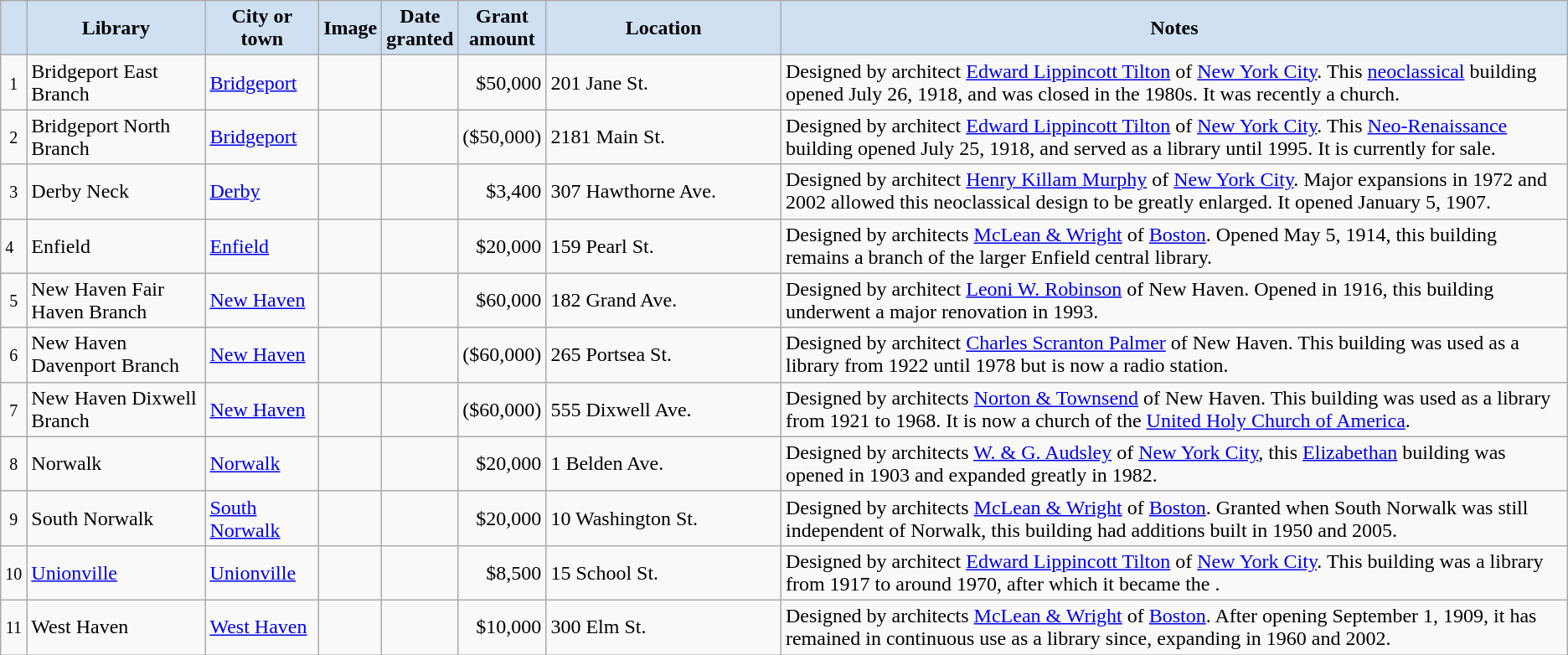<table class="wikitable sortable" align="center">
<tr>
<th style=background-color:#CEE0F2;></th>
<th style=background-color:#CEE0F2;>Library</th>
<th style=background-color:#CEE0F2;>City or<br>town</th>
<th style=background-color:#CEE0F2; class="unsortable">Image</th>
<th style=background-color:#CEE0F2;>Date<br>granted</th>
<th style=background-color:#CEE0F2;>Grant<br>amount</th>
<th style=background-color:#CEE0F2; width=15%>Location</th>
<th style=background-color:#CEE0F2; class="unsortable">Notes</th>
</tr>
<tr ->
<td align=center><small>1</small></td>
<td>Bridgeport East Branch</td>
<td><a href='#'>Bridgeport</a></td>
<td></td>
<td></td>
<td align=right>$50,000</td>
<td>201 Jane St.<br><small></small></td>
<td>Designed by architect <a href='#'>Edward Lippincott Tilton</a> of <a href='#'>New York City</a>. This <a href='#'>neoclassical</a> building opened July 26, 1918, and was closed in the 1980s. It was recently a church.</td>
</tr>
<tr ->
<td align=center><small>2</small></td>
<td>Bridgeport North Branch</td>
<td><a href='#'>Bridgeport</a></td>
<td></td>
<td></td>
<td align=right>($50,000)</td>
<td>2181 Main St.<br><small></small></td>
<td>Designed by architect <a href='#'>Edward Lippincott Tilton</a> of <a href='#'>New York City</a>. This <a href='#'>Neo-Renaissance</a> building opened July 25, 1918, and served as a library until 1995. It is currently for sale.</td>
</tr>
<tr ->
<td align=center><small>3</small></td>
<td>Derby Neck</td>
<td><a href='#'>Derby</a></td>
<td></td>
<td></td>
<td align=right>$3,400</td>
<td>307 Hawthorne Ave.<br><small></small></td>
<td>Designed by architect <a href='#'>Henry Killam Murphy</a> of <a href='#'>New York City</a>. Major expansions in 1972 and 2002 allowed this neoclassical design to be greatly enlarged. It opened January 5, 1907.</td>
</tr>
<tr ->
<td><small>4</small></td>
<td>Enfield</td>
<td><a href='#'>Enfield</a></td>
<td></td>
<td></td>
<td align=right>$20,000</td>
<td>159 Pearl St.<br><small></small></td>
<td>Designed by architects <a href='#'>McLean & Wright</a> of <a href='#'>Boston</a>. Opened May 5, 1914, this building remains a branch of the larger Enfield central library.</td>
</tr>
<tr ->
<td align=center><small>5</small></td>
<td>New Haven Fair Haven Branch</td>
<td><a href='#'>New Haven</a></td>
<td></td>
<td></td>
<td align=right>$60,000</td>
<td>182 Grand Ave.<br><small></small></td>
<td>Designed by architect <a href='#'>Leoni W. Robinson</a> of New Haven. Opened in 1916, this building underwent a major renovation in 1993.</td>
</tr>
<tr ->
<td align=center><small>6</small></td>
<td>New Haven Davenport Branch</td>
<td><a href='#'>New Haven</a></td>
<td></td>
<td></td>
<td align=right>($60,000)</td>
<td>265 Portsea St.<br><small></small></td>
<td>Designed by architect <a href='#'>Charles Scranton Palmer</a> of New Haven. This building was used as a library from 1922 until 1978 but is now a radio station.</td>
</tr>
<tr ->
<td align=center><small>7</small></td>
<td>New Haven Dixwell Branch</td>
<td><a href='#'>New Haven</a></td>
<td></td>
<td></td>
<td align=right>($60,000)</td>
<td>555 Dixwell Ave.<br><small></small></td>
<td>Designed by architects <a href='#'>Norton & Townsend</a> of New Haven. This building was used as a library from 1921 to 1968. It is now a church of the <a href='#'>United Holy Church of America</a>.</td>
</tr>
<tr ->
<td align=center><small>8</small></td>
<td>Norwalk</td>
<td><a href='#'>Norwalk</a></td>
<td></td>
<td></td>
<td align=right>$20,000</td>
<td>1 Belden Ave.<br><small></small></td>
<td>Designed by architects <a href='#'>W. & G. Audsley</a> of <a href='#'>New York City</a>, this <a href='#'>Elizabethan</a> building was opened in 1903 and expanded greatly in 1982.</td>
</tr>
<tr ->
<td align=center><small>9</small></td>
<td>South Norwalk</td>
<td><a href='#'>South Norwalk</a></td>
<td></td>
<td></td>
<td align=right>$20,000</td>
<td>10 Washington St.<br><small></small></td>
<td>Designed by architects <a href='#'>McLean & Wright</a> of <a href='#'>Boston</a>. Granted when South Norwalk was still independent of Norwalk, this building had additions built in 1950 and 2005.</td>
</tr>
<tr ->
<td><small>10</small></td>
<td><a href='#'>Unionville</a></td>
<td><a href='#'>Unionville</a></td>
<td></td>
<td></td>
<td align=right>$8,500</td>
<td>15 School St.<br><small></small></td>
<td>Designed by architect <a href='#'>Edward Lippincott Tilton</a> of <a href='#'>New York City</a>. This building was a library from 1917 to around 1970, after which it became the .</td>
</tr>
<tr ->
<td align=center><small>11</small></td>
<td>West Haven</td>
<td><a href='#'>West Haven</a></td>
<td></td>
<td></td>
<td align=right>$10,000</td>
<td>300 Elm St.<br><small></small></td>
<td>Designed by architects <a href='#'>McLean & Wright</a> of <a href='#'>Boston</a>. After opening September 1, 1909, it has remained in continuous use as a library since, expanding in 1960 and 2002.</td>
</tr>
</table>
